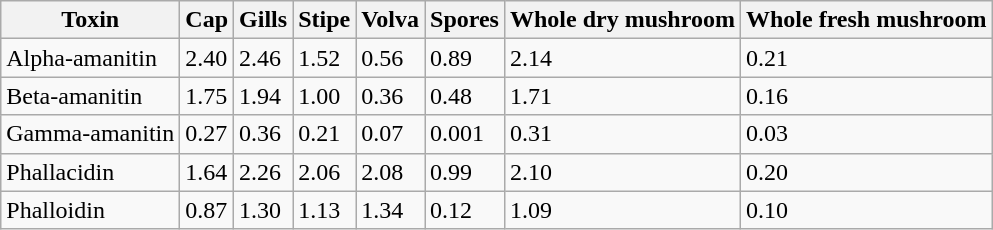<table class="wikitable">
<tr>
<th>Toxin</th>
<th>Cap</th>
<th>Gills</th>
<th>Stipe</th>
<th>Volva</th>
<th>Spores</th>
<th>Whole dry mushroom</th>
<th>Whole fresh mushroom</th>
</tr>
<tr>
<td>Alpha-amanitin</td>
<td>2.40</td>
<td>2.46</td>
<td>1.52</td>
<td>0.56</td>
<td>0.89</td>
<td>2.14</td>
<td>0.21</td>
</tr>
<tr>
<td>Beta-amanitin</td>
<td>1.75</td>
<td>1.94</td>
<td>1.00</td>
<td>0.36</td>
<td>0.48</td>
<td>1.71</td>
<td>0.16</td>
</tr>
<tr>
<td>Gamma-amanitin</td>
<td>0.27</td>
<td>0.36</td>
<td>0.21</td>
<td>0.07</td>
<td>0.001</td>
<td>0.31</td>
<td>0.03</td>
</tr>
<tr>
<td>Phallacidin</td>
<td>1.64</td>
<td>2.26</td>
<td>2.06</td>
<td>2.08</td>
<td>0.99</td>
<td>2.10</td>
<td>0.20</td>
</tr>
<tr>
<td>Phalloidin</td>
<td>0.87</td>
<td>1.30</td>
<td>1.13</td>
<td>1.34</td>
<td>0.12</td>
<td>1.09</td>
<td>0.10</td>
</tr>
</table>
